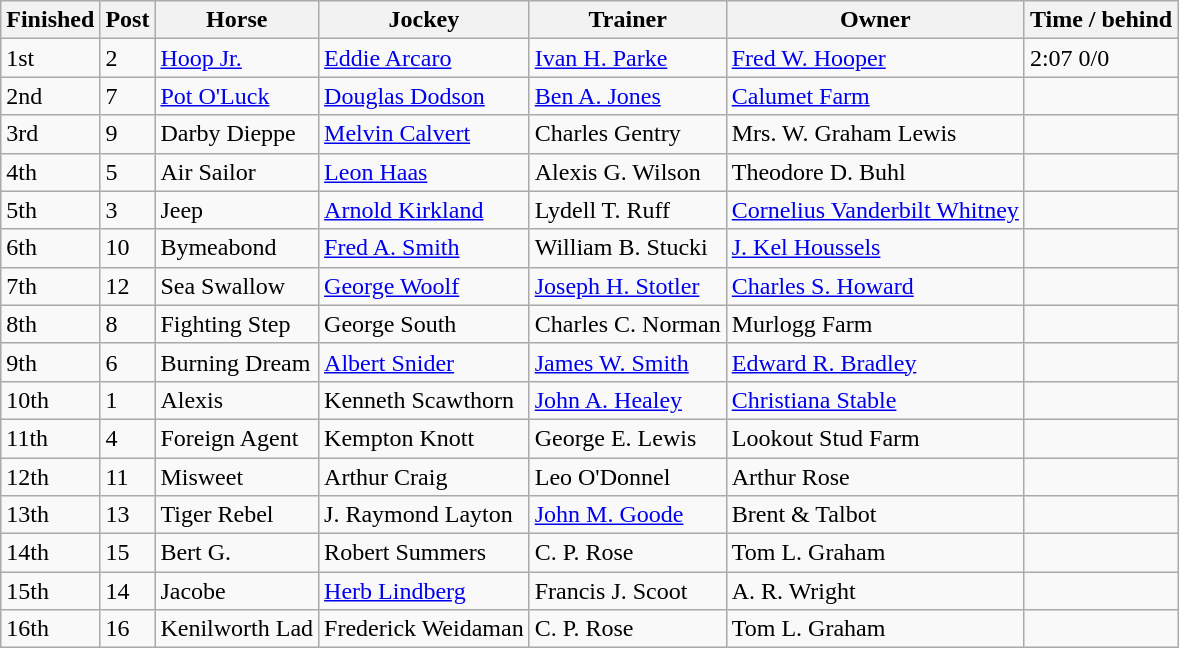<table class="wikitable">
<tr>
<th>Finished</th>
<th>Post</th>
<th>Horse</th>
<th>Jockey</th>
<th>Trainer</th>
<th>Owner</th>
<th>Time / behind</th>
</tr>
<tr>
<td>1st</td>
<td>2</td>
<td><a href='#'>Hoop Jr.</a></td>
<td><a href='#'>Eddie Arcaro</a></td>
<td><a href='#'>Ivan H. Parke</a></td>
<td><a href='#'>Fred W. Hooper</a></td>
<td>2:07 0/0</td>
</tr>
<tr>
<td>2nd</td>
<td>7</td>
<td><a href='#'>Pot O'Luck</a></td>
<td><a href='#'>Douglas Dodson</a></td>
<td><a href='#'>Ben A. Jones</a></td>
<td><a href='#'>Calumet Farm</a></td>
<td></td>
</tr>
<tr>
<td>3rd</td>
<td>9</td>
<td>Darby Dieppe</td>
<td><a href='#'>Melvin Calvert</a></td>
<td>Charles Gentry</td>
<td>Mrs. W. Graham Lewis</td>
<td></td>
</tr>
<tr>
<td>4th</td>
<td>5</td>
<td>Air Sailor</td>
<td><a href='#'>Leon Haas</a></td>
<td>Alexis G. Wilson</td>
<td>Theodore D. Buhl</td>
<td></td>
</tr>
<tr>
<td>5th</td>
<td>3</td>
<td>Jeep</td>
<td><a href='#'>Arnold Kirkland</a></td>
<td>Lydell T. Ruff</td>
<td><a href='#'>Cornelius Vanderbilt Whitney</a></td>
<td></td>
</tr>
<tr>
<td>6th</td>
<td>10</td>
<td>Bymeabond</td>
<td><a href='#'>Fred A. Smith</a></td>
<td>William B. Stucki</td>
<td><a href='#'>J. Kel Houssels</a></td>
<td></td>
</tr>
<tr>
<td>7th</td>
<td>12</td>
<td>Sea Swallow</td>
<td><a href='#'>George Woolf</a></td>
<td><a href='#'>Joseph H. Stotler</a></td>
<td><a href='#'>Charles S. Howard</a></td>
<td></td>
</tr>
<tr>
<td>8th</td>
<td>8</td>
<td>Fighting Step</td>
<td>George South</td>
<td>Charles C. Norman</td>
<td>Murlogg Farm</td>
<td></td>
</tr>
<tr>
<td>9th</td>
<td>6</td>
<td>Burning Dream</td>
<td><a href='#'>Albert Snider</a></td>
<td><a href='#'>James W. Smith</a></td>
<td><a href='#'>Edward R. Bradley</a></td>
<td></td>
</tr>
<tr>
<td>10th</td>
<td>1</td>
<td>Alexis</td>
<td>Kenneth Scawthorn</td>
<td><a href='#'>John A. Healey</a></td>
<td><a href='#'>Christiana Stable</a></td>
<td></td>
</tr>
<tr>
<td>11th</td>
<td>4</td>
<td>Foreign Agent</td>
<td>Kempton Knott</td>
<td>George E. Lewis</td>
<td>Lookout Stud Farm</td>
<td></td>
</tr>
<tr>
<td>12th</td>
<td>11</td>
<td>Misweet</td>
<td>Arthur Craig</td>
<td>Leo O'Donnel</td>
<td>Arthur Rose</td>
<td></td>
</tr>
<tr>
<td>13th</td>
<td>13</td>
<td>Tiger Rebel</td>
<td>J. Raymond Layton</td>
<td><a href='#'>John M. Goode</a></td>
<td>Brent & Talbot</td>
<td></td>
</tr>
<tr>
<td>14th</td>
<td>15</td>
<td>Bert G.</td>
<td>Robert Summers</td>
<td>C. P. Rose</td>
<td>Tom L. Graham</td>
<td></td>
</tr>
<tr>
<td>15th</td>
<td>14</td>
<td>Jacobe</td>
<td><a href='#'>Herb Lindberg</a></td>
<td>Francis J. Scoot</td>
<td>A. R. Wright</td>
<td></td>
</tr>
<tr>
<td>16th</td>
<td>16</td>
<td>Kenilworth Lad</td>
<td>Frederick Weidaman</td>
<td>C. P. Rose</td>
<td>Tom L. Graham</td>
<td></td>
</tr>
</table>
